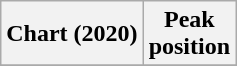<table class="wikitable plainrowheaders" style="text-align:center">
<tr>
<th scope="col">Chart (2020)</th>
<th scope="col">Peak<br>position</th>
</tr>
<tr>
</tr>
</table>
